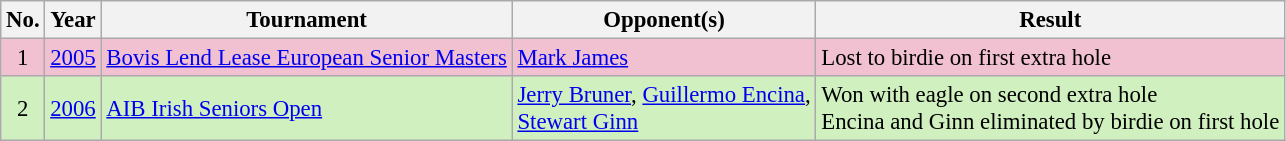<table class="wikitable" style="font-size:95%;">
<tr>
<th>No.</th>
<th>Year</th>
<th>Tournament</th>
<th>Opponent(s)</th>
<th>Result</th>
</tr>
<tr style="background:#F2C1D1;">
<td align=center>1</td>
<td><a href='#'>2005</a></td>
<td><a href='#'>Bovis Lend Lease European Senior Masters</a></td>
<td> <a href='#'>Mark James</a></td>
<td>Lost to birdie on first extra hole</td>
</tr>
<tr style="background:#D0F0C0;">
<td align=center>2</td>
<td><a href='#'>2006</a></td>
<td><a href='#'>AIB Irish Seniors Open</a></td>
<td> <a href='#'>Jerry Bruner</a>,  <a href='#'>Guillermo Encina</a>,<br> <a href='#'>Stewart Ginn</a></td>
<td>Won with eagle on second extra hole<br>Encina and Ginn eliminated by birdie on first hole</td>
</tr>
</table>
